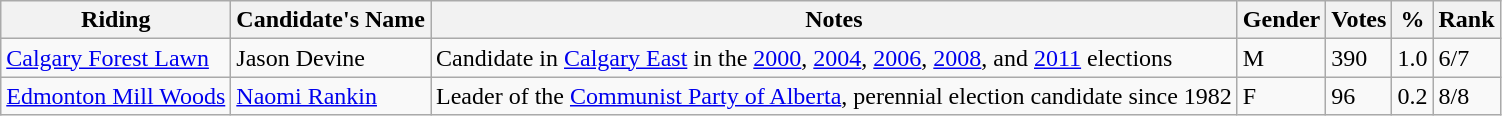<table class="wikitable">
<tr>
<th>Riding<br></th>
<th>Candidate's Name</th>
<th>Notes</th>
<th>Gender</th>
<th>Votes</th>
<th>%</th>
<th>Rank</th>
</tr>
<tr>
<td><a href='#'>Calgary Forest Lawn</a></td>
<td>Jason Devine</td>
<td>Candidate in <a href='#'>Calgary East</a> in the <a href='#'>2000</a>, <a href='#'>2004</a>, <a href='#'>2006</a>, <a href='#'>2008</a>, and <a href='#'>2011</a> elections</td>
<td>M</td>
<td>390</td>
<td>1.0</td>
<td>6/7</td>
</tr>
<tr>
<td><a href='#'>Edmonton Mill Woods</a></td>
<td><a href='#'>Naomi Rankin</a></td>
<td>Leader of the <a href='#'>Communist Party of Alberta</a>, perennial election candidate since 1982</td>
<td>F</td>
<td>96</td>
<td>0.2</td>
<td>8/8</td>
</tr>
</table>
